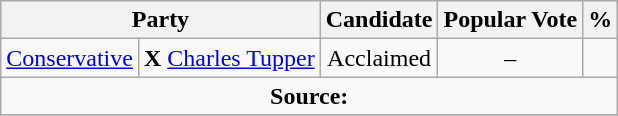<table class="wikitable">
<tr>
<th colspan="2">Party</th>
<th>Candidate</th>
<th>Popular Vote</th>
<th>%</th>
</tr>
<tr>
<td><a href='#'>Conservative</a></td>
<td> <strong>X</strong> <a href='#'>Charles Tupper</a></td>
<td align=center>Acclaimed</td>
<td align=center>–</td>
</tr>
<tr>
<td align="center" colspan=5><strong>Source:</strong> </td>
</tr>
<tr>
</tr>
</table>
